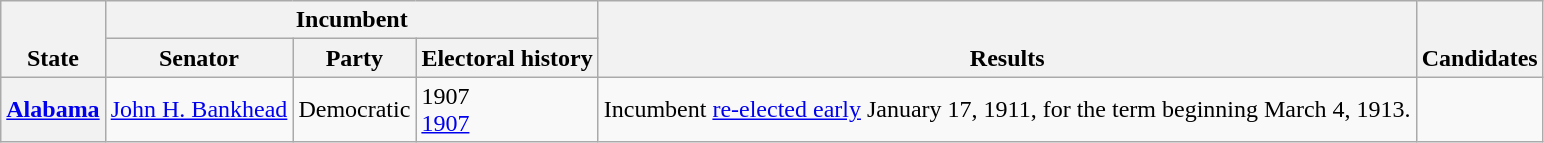<table class=wikitable>
<tr valign=bottom>
<th rowspan=2>State</th>
<th colspan=3>Incumbent</th>
<th rowspan=2>Results</th>
<th rowspan=2>Candidates</th>
</tr>
<tr>
<th>Senator</th>
<th>Party</th>
<th>Electoral history</th>
</tr>
<tr>
<th><a href='#'>Alabama</a></th>
<td><a href='#'>John H. Bankhead</a></td>
<td>Democratic</td>
<td>1907 <br><a href='#'>1907 </a></td>
<td>Incumbent <a href='#'>re-elected early</a> January 17, 1911, for the term beginning March 4, 1913.</td>
<td nowrap></td>
</tr>
</table>
